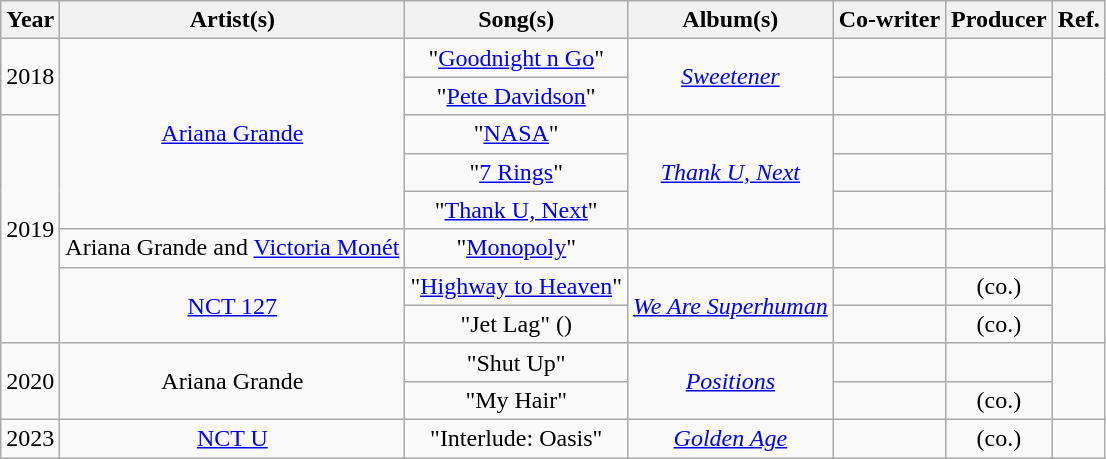<table class="wikitable plainrowheaders" style="text-align:center;">
<tr>
<th>Year</th>
<th>Artist(s)</th>
<th>Song(s)</th>
<th>Album(s)</th>
<th>Co-writer</th>
<th>Producer</th>
<th>Ref.</th>
</tr>
<tr>
<td rowspan="2" scope="row">2018</td>
<td rowspan="5" scope="row"><a href='#'>Ariana Grande</a></td>
<td>"<a href='#'>Goodnight n Go</a>"</td>
<td rowspan="2" scope="row"><em><a href='#'>Sweetener</a></em></td>
<td></td>
<td></td>
<td rowspan="2"></td>
</tr>
<tr>
<td>"<a href='#'>Pete Davidson</a>"</td>
<td></td>
<td></td>
</tr>
<tr>
<td rowspan="6" scope="row">2019</td>
<td>"<a href='#'>NASA</a>"</td>
<td rowspan="3" scope="row"><em><a href='#'>Thank U, Next</a></em></td>
<td></td>
<td></td>
<td rowspan="3"></td>
</tr>
<tr>
<td>"<a href='#'>7 Rings</a>"</td>
<td></td>
<td></td>
</tr>
<tr>
<td>"<a href='#'>Thank U, Next</a>"</td>
<td></td>
<td></td>
</tr>
<tr>
<td>Ariana Grande and <a href='#'>Victoria Monét</a></td>
<td>"<a href='#'>Monopoly</a>"</td>
<td></td>
<td></td>
<td></td>
<td></td>
</tr>
<tr>
<td rowspan="2" scope="row"><a href='#'>NCT 127</a></td>
<td>"<a href='#'>Highway to Heaven</a>"</td>
<td rowspan="2" scope="row"><em><a href='#'>We Are Superhuman</a></em></td>
<td></td>
<td> (co.)</td>
<td rowspan="2"></td>
</tr>
<tr>
<td>"Jet Lag" ()</td>
<td></td>
<td> (co.)</td>
</tr>
<tr>
<td rowspan="2" scope="row">2020</td>
<td rowspan="2" scope="row">Ariana Grande</td>
<td>"Shut Up"</td>
<td rowspan="2" scope="row"><em><a href='#'>Positions</a></em></td>
<td></td>
<td></td>
<td rowspan="2" scope="row"></td>
</tr>
<tr>
<td>"My Hair"</td>
<td></td>
<td> (co.)</td>
</tr>
<tr>
<td>2023</td>
<td><a href='#'>NCT U</a></td>
<td>"Interlude: Oasis"</td>
<td><a href='#'><em>Golden Age</em></a></td>
<td></td>
<td> (co.)</td>
<td></td>
</tr>
</table>
